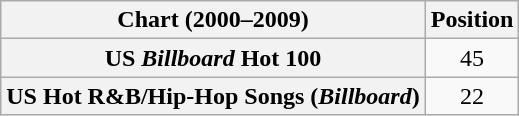<table class="wikitable sortable plainrowheaders"  style="text-align:center">
<tr>
<th scope="col">Chart (2000–2009)</th>
<th scope="col">Position</th>
</tr>
<tr>
<th scope="row">US <em>Billboard</em> Hot 100</th>
<td>45</td>
</tr>
<tr>
<th scope="row">US Hot R&B/Hip-Hop Songs (<em>Billboard</em>)</th>
<td>22</td>
</tr>
</table>
